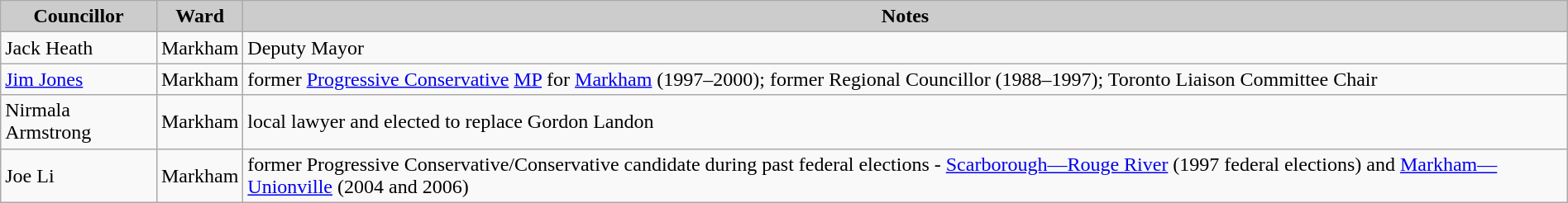<table class="wikitable" width=100%>
<tr>
<th style="background:#cccccc;"><strong>Councillor</strong></th>
<th style="background:#cccccc;"><strong>Ward</strong></th>
<th style="background:#cccccc;"><strong>Notes</strong></th>
</tr>
<tr>
<td>Jack Heath</td>
<td>Markham</td>
<td>Deputy Mayor</td>
</tr>
<tr>
<td><a href='#'>Jim Jones</a></td>
<td>Markham</td>
<td>former <a href='#'>Progressive Conservative</a> <a href='#'>MP</a> for <a href='#'>Markham</a> (1997–2000); former Regional Councillor (1988–1997); Toronto Liaison Committee Chair</td>
</tr>
<tr>
<td>Nirmala Armstrong</td>
<td>Markham</td>
<td>local lawyer and elected to replace Gordon Landon</td>
</tr>
<tr>
<td>Joe Li</td>
<td>Markham</td>
<td>former Progressive Conservative/Conservative candidate during past federal elections - <a href='#'>Scarborough—Rouge River</a> (1997 federal elections) and <a href='#'>Markham—Unionville</a> (2004 and 2006)</td>
</tr>
</table>
